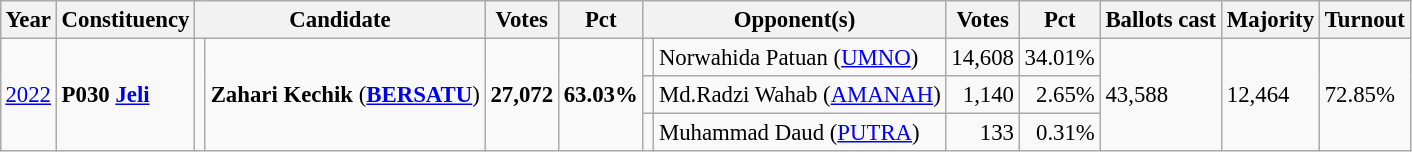<table class="wikitable" style="margin:0.5em ; font-size:95%">
<tr>
<th>Year</th>
<th>Constituency</th>
<th colspan=2>Candidate</th>
<th>Votes</th>
<th>Pct</th>
<th colspan=2>Opponent(s)</th>
<th>Votes</th>
<th>Pct</th>
<th>Ballots cast</th>
<th>Majority</th>
<th>Turnout</th>
</tr>
<tr>
<td rowspan="3"><a href='#'>2022</a></td>
<td rowspan="3"><strong>P030 <a href='#'>Jeli</a></strong></td>
<td rowspan="3" ></td>
<td rowspan="3"><strong>Zahari Kechik</strong> (<a href='#'><strong>BERSATU</strong></a>)</td>
<td rowspan="3" align="right"><strong>27,072</strong></td>
<td rowspan="3"><strong>63.03%</strong></td>
<td></td>
<td>Norwahida Patuan (<a href='#'>UMNO</a>)</td>
<td align="right">14,608</td>
<td>34.01%</td>
<td rowspan=3>43,588</td>
<td rowspan=3>12,464</td>
<td rowspan=3>72.85%</td>
</tr>
<tr>
<td></td>
<td>Md.Radzi Wahab (<a href='#'>AMANAH</a>)</td>
<td align="right">1,140</td>
<td align=right>2.65%</td>
</tr>
<tr>
<td bgcolor=></td>
<td>Muhammad Daud (<a href='#'>PUTRA</a>)</td>
<td align="right">133</td>
<td align=right>0.31%</td>
</tr>
</table>
